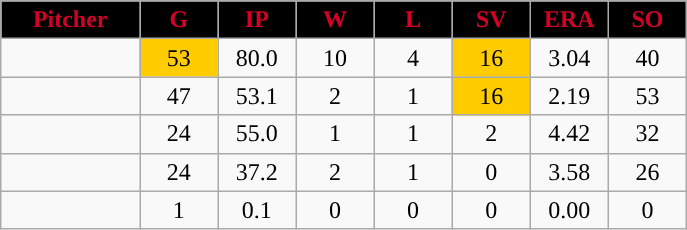<table class="wikitable sortable">
<tr>
<th style="background:black;color:#d40026;" width="16%">Pitcher</th>
<th style="background:black;color:#d40026;" width="9%">G</th>
<th style="background:black;color:#d40026;" width="9%">IP</th>
<th style="background:black;color:#d40026;" width="9%">W</th>
<th style="background:black;color:#d40026;" width="9%">L</th>
<th style="background:black;color:#d40026;" width="9%">SV</th>
<th style="background:black;color:#d40026;" width="9%">ERA</th>
<th style="background:black;color:#d40026;" width="9%">SO</th>
</tr>
<tr align="center">
<td></td>
<td style="background:#fc0;">53</td>
<td>80.0</td>
<td>10</td>
<td>4</td>
<td style="background:#fc0;">16</td>
<td>3.04</td>
<td>40</td>
</tr>
<tr align="center">
<td></td>
<td>47</td>
<td>53.1</td>
<td>2</td>
<td>1</td>
<td style="background:#fc0;">16</td>
<td>2.19</td>
<td>53</td>
</tr>
<tr align="center">
<td></td>
<td>24</td>
<td>55.0</td>
<td>1</td>
<td>1</td>
<td>2</td>
<td>4.42</td>
<td>32</td>
</tr>
<tr align="center">
<td></td>
<td>24</td>
<td>37.2</td>
<td>2</td>
<td>1</td>
<td>0</td>
<td>3.58</td>
<td>26</td>
</tr>
<tr align="center">
<td></td>
<td>1</td>
<td>0.1</td>
<td>0</td>
<td>0</td>
<td>0</td>
<td>0.00</td>
<td>0</td>
</tr>
</table>
